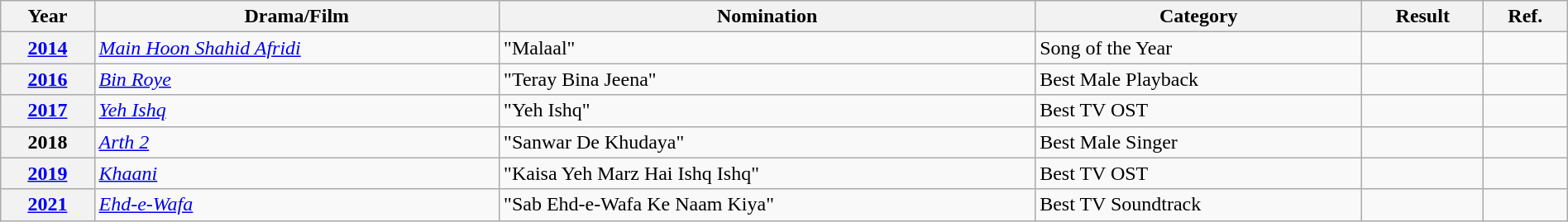<table class="wikitable plainrowheaders" width="100%" "textcolor:#000;">
<tr>
<th>Year</th>
<th>Drama/Film</th>
<th>Nomination</th>
<th>Category</th>
<th>Result</th>
<th>Ref.</th>
</tr>
<tr>
<th><a href='#'>2014</a></th>
<td><em><a href='#'>Main Hoon Shahid Afridi</a></em></td>
<td>"Malaal"</td>
<td>Song of the Year</td>
<td></td>
<td></td>
</tr>
<tr>
<th><a href='#'>2016</a></th>
<td><em><a href='#'>Bin Roye</a></em></td>
<td>"Teray Bina Jeena"</td>
<td>Best Male Playback</td>
<td></td>
<td></td>
</tr>
<tr>
<th><a href='#'>2017</a></th>
<td><em><a href='#'>Yeh Ishq</a></em></td>
<td>"Yeh Ishq"</td>
<td>Best TV OST</td>
<td></td>
<td></td>
</tr>
<tr>
<th 17th Lux Style Awards>2018</th>
<td><em><a href='#'>Arth 2</a></em></td>
<td>"Sanwar De Khudaya"</td>
<td>Best Male Singer</td>
<td></td>
<td></td>
</tr>
<tr>
<th><a href='#'>2019</a></th>
<td><em><a href='#'>Khaani</a></em></td>
<td>"Kaisa Yeh Marz Hai Ishq Ishq"</td>
<td>Best TV OST</td>
<td></td>
<td></td>
</tr>
<tr>
<th><a href='#'>2021</a></th>
<td><em><a href='#'>Ehd-e-Wafa</a></em></td>
<td>"Sab Ehd-e-Wafa Ke Naam Kiya"</td>
<td>Best TV Soundtrack</td>
<td></td>
<td></td>
</tr>
</table>
